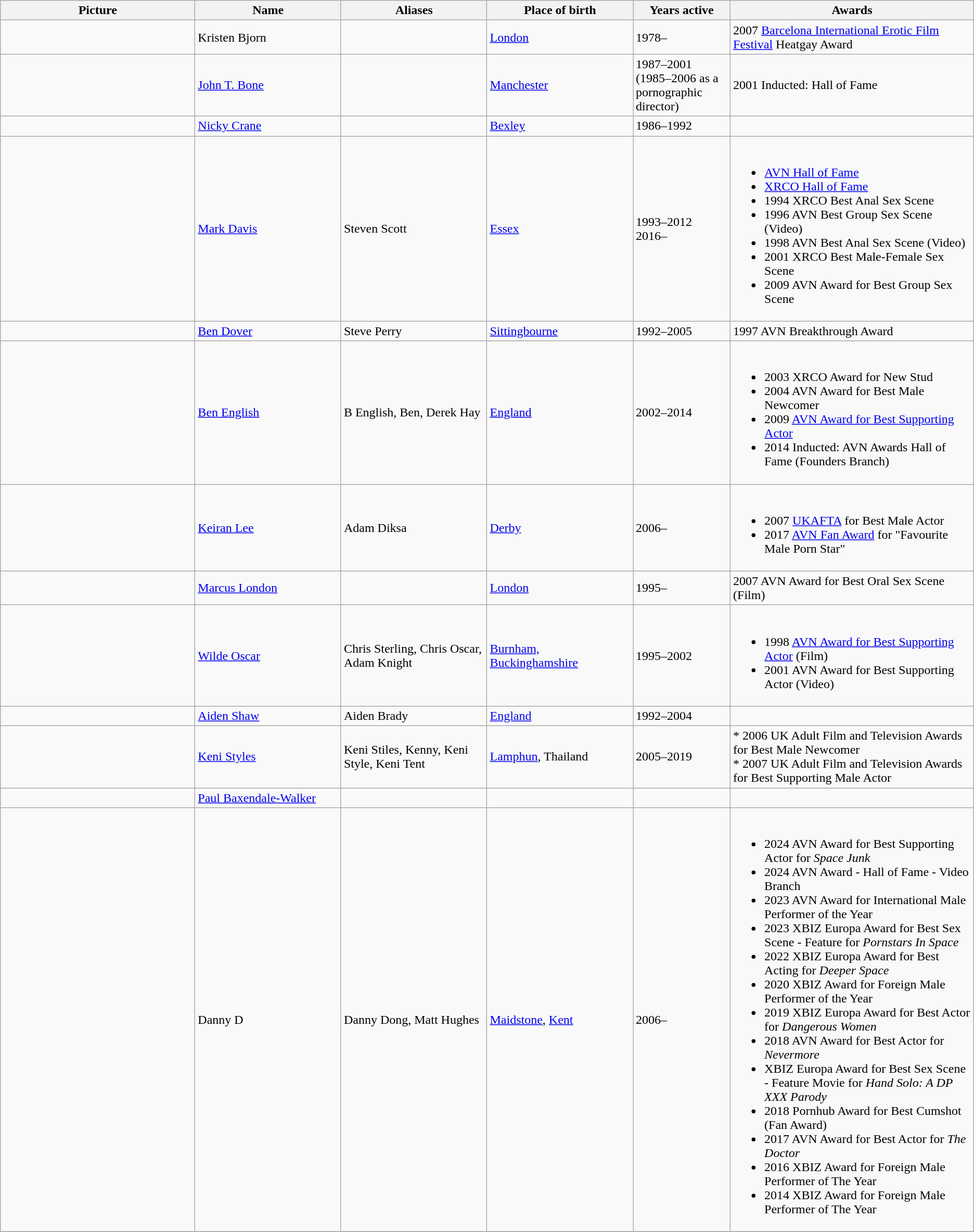<table class="wikitable sortable">
<tr>
<th style="width:20%;">Picture</th>
<th style="width:15%;">Name</th>
<th style="width:15%;">Aliases</th>
<th style="width:15%;">Place of birth</th>
<th style="width:10%;">Years active</th>
<th class="unsortable">Awards</th>
</tr>
<tr>
<td></td>
<td>Kristen Bjorn</td>
<td></td>
<td><a href='#'>London</a></td>
<td>1978–</td>
<td>2007 <a href='#'>Barcelona International Erotic Film Festival</a> Heatgay Award</td>
</tr>
<tr>
<td></td>
<td><a href='#'>John T. Bone</a></td>
<td></td>
<td><a href='#'>Manchester</a></td>
<td>1987–2001 <br> (1985–2006 as a pornographic director)</td>
<td>2001 Inducted: Hall of Fame</td>
</tr>
<tr>
<td></td>
<td><a href='#'>Nicky Crane</a></td>
<td></td>
<td><a href='#'>Bexley</a></td>
<td>1986–1992</td>
<td></td>
</tr>
<tr>
<td style="text-align:center;"></td>
<td><a href='#'>Mark Davis</a></td>
<td>Steven Scott</td>
<td><a href='#'>Essex</a></td>
<td>1993–2012<br>2016–</td>
<td><br><ul><li><a href='#'>AVN Hall of Fame</a></li><li><a href='#'>XRCO Hall of Fame</a></li><li>1994 XRCO Best Anal Sex Scene</li><li>1996 AVN Best Group Sex Scene (Video)</li><li>1998 AVN Best Anal Sex Scene (Video)</li><li>2001 XRCO Best Male-Female Sex Scene</li><li>2009 AVN Award for Best Group Sex Scene</li></ul></td>
</tr>
<tr>
<td style="text-align:center;"></td>
<td><a href='#'>Ben Dover</a></td>
<td>Steve Perry</td>
<td><a href='#'>Sittingbourne</a></td>
<td>1992–2005</td>
<td>1997 AVN Breakthrough Award</td>
</tr>
<tr>
<td style="text-align:center;"></td>
<td><a href='#'>Ben English</a></td>
<td>B English, Ben, Derek Hay</td>
<td><a href='#'>England</a></td>
<td>2002–2014</td>
<td><br><ul><li>2003 XRCO Award for New Stud</li><li>2004 AVN Award for Best Male Newcomer</li><li>2009 <a href='#'>AVN Award for Best Supporting Actor</a></li><li>2014 Inducted: AVN Awards Hall of Fame (Founders Branch)</li></ul></td>
</tr>
<tr>
<td style="text-align:center;"></td>
<td><a href='#'>Keiran Lee</a></td>
<td>Adam Diksa</td>
<td><a href='#'>Derby</a></td>
<td>2006–</td>
<td><br><ul><li>2007 <a href='#'>UKAFTA</a> for Best Male Actor</li><li>2017 <a href='#'>AVN Fan Award</a> for "Favourite Male Porn Star"</li></ul></td>
</tr>
<tr>
<td style="text-align:center;"></td>
<td><a href='#'>Marcus London</a></td>
<td></td>
<td><a href='#'>London</a></td>
<td>1995–</td>
<td>2007 AVN Award for Best Oral Sex Scene (Film)</td>
</tr>
<tr>
<td></td>
<td><a href='#'>Wilde Oscar</a></td>
<td>Chris Sterling, Chris Oscar, Adam Knight</td>
<td><a href='#'>Burnham, Buckinghamshire</a></td>
<td>1995–2002</td>
<td><br><ul><li>1998 <a href='#'>AVN Award for Best Supporting Actor</a> (Film)</li><li>2001 AVN Award for Best Supporting Actor (Video)</li></ul></td>
</tr>
<tr>
<td style="text-align:center;"></td>
<td><a href='#'>Aiden Shaw</a></td>
<td>Aiden Brady</td>
<td><a href='#'>England</a></td>
<td>1992–2004</td>
<td></td>
</tr>
<tr>
<td style="text-align:center;"></td>
<td><a href='#'>Keni Styles</a></td>
<td>Keni Stiles, Kenny, Keni Style, Keni Tent</td>
<td><a href='#'>Lamphun</a>, Thailand</td>
<td>2005–2019</td>
<td>* 2006 UK Adult Film and Television Awards for Best Male Newcomer <br> * 2007 UK Adult Film and Television Awards for Best Supporting Male Actor</td>
</tr>
<tr>
<td style="text-align:center;"></td>
<td><a href='#'>Paul Baxendale-Walker</a></td>
<td></td>
<td></td>
<td></td>
<td></td>
</tr>
<tr>
<td></td>
<td>Danny D</td>
<td>Danny Dong, Matt Hughes</td>
<td><a href='#'>Maidstone</a>, <a href='#'>Kent</a></td>
<td>2006–</td>
<td><br><ul><li>2024 AVN Award for Best Supporting Actor for <em>Space Junk</em></li><li>2024 AVN Award - Hall of Fame - Video Branch</li><li>2023 AVN Award for International Male Performer of the Year</li><li>2023 XBIZ Europa Award for Best Sex Scene - Feature for <em>Pornstars In Space</em></li><li>2022 XBIZ Europa Award for Best Acting for <em>Deeper Space</em></li><li>2020 XBIZ Award for Foreign Male Performer of the Year</li><li>2019 XBIZ Europa Award for Best Actor for <em>Dangerous Women</em></li><li>2018 AVN Award for Best Actor for <em>Nevermore</em></li><li>XBIZ Europa Award for Best Sex Scene - Feature Movie for <em>Hand Solo: A DP XXX Parody</em></li><li>2018 Pornhub Award for Best Cumshot (Fan Award)</li><li>2017 AVN Award for Best Actor for <em>The Doctor</em></li><li>2016 XBIZ Award for Foreign Male Performer of The Year</li><li>2014 XBIZ Award for Foreign Male Performer of The Year</li></ul></td>
</tr>
<tr>
</tr>
</table>
